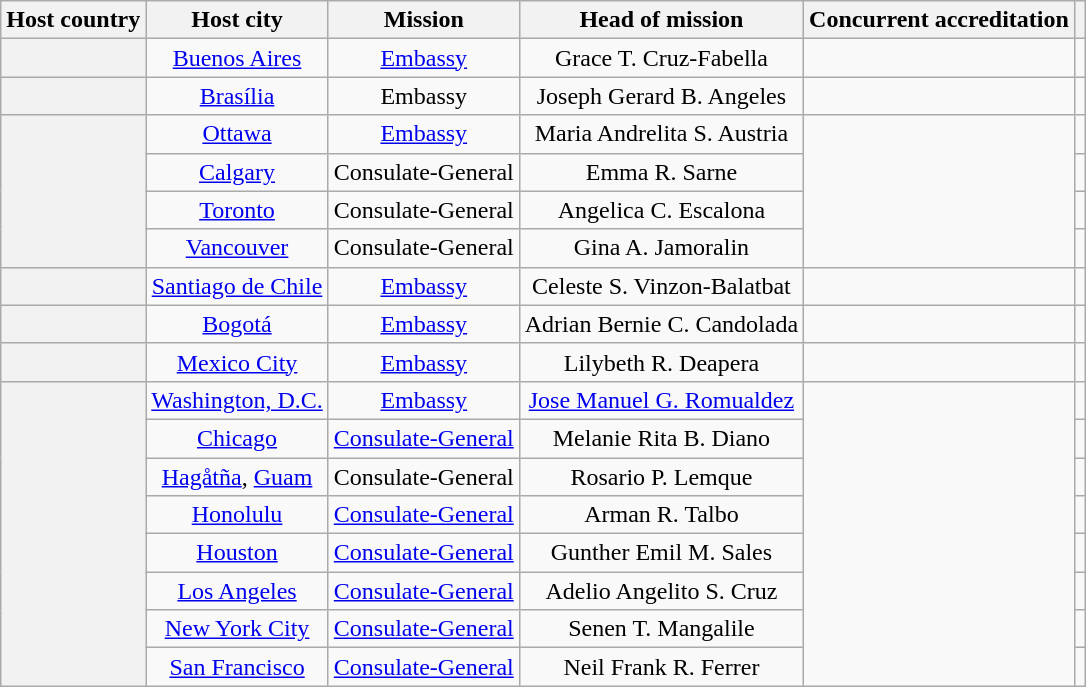<table class="wikitable plainrowheaders" style="text-align:center;">
<tr>
<th scope="col">Host country</th>
<th scope="col">Host city</th>
<th scope="col">Mission</th>
<th scope="col">Head of mission </th>
<th scope="col">Concurrent accreditation</th>
<th scope="col"></th>
</tr>
<tr>
<th scope="row"></th>
<td><a href='#'>Buenos Aires</a></td>
<td><a href='#'>Embassy</a></td>
<td>Grace T. Cruz-Fabella</td>
<td></td>
<td></td>
</tr>
<tr>
<th scope="row"></th>
<td><a href='#'>Brasília</a></td>
<td>Embassy</td>
<td>Joseph Gerard B. Angeles</td>
<td></td>
<td></td>
</tr>
<tr>
<th scope="row" rowspan="4"></th>
<td><a href='#'>Ottawa</a></td>
<td><a href='#'>Embassy</a></td>
<td>Maria Andrelita S. Austria</td>
<td rowspan="4"></td>
<td></td>
</tr>
<tr>
<td><a href='#'>Calgary</a></td>
<td>Consulate-General</td>
<td>Emma R. Sarne</td>
<td></td>
</tr>
<tr>
<td><a href='#'>Toronto</a></td>
<td>Consulate-General</td>
<td>Angelica C. Escalona</td>
<td></td>
</tr>
<tr>
<td><a href='#'>Vancouver</a></td>
<td>Consulate-General</td>
<td>Gina A. Jamoralin</td>
<td></td>
</tr>
<tr>
<th scope="row"></th>
<td><a href='#'>Santiago de Chile</a></td>
<td><a href='#'>Embassy</a></td>
<td>Celeste S. Vinzon-Balatbat</td>
<td></td>
<td></td>
</tr>
<tr>
<th scope="row"></th>
<td><a href='#'>Bogotá</a></td>
<td><a href='#'>Embassy</a></td>
<td>Adrian Bernie C. Candolada</td>
<td></td>
<td></td>
</tr>
<tr>
<th scope="row"></th>
<td><a href='#'>Mexico City</a></td>
<td><a href='#'>Embassy</a></td>
<td>Lilybeth R. Deapera</td>
<td></td>
<td></td>
</tr>
<tr>
<th scope="row" rowspan="8"></th>
<td><a href='#'>Washington, D.C.</a></td>
<td><a href='#'>Embassy</a></td>
<td><a href='#'>Jose Manuel G. Romualdez</a></td>
<td rowspan="8"></td>
<td></td>
</tr>
<tr>
<td><a href='#'>Chicago</a></td>
<td><a href='#'>Consulate-General</a></td>
<td>Melanie Rita B. Diano</td>
<td></td>
</tr>
<tr>
<td><a href='#'>Hagåtña</a>, <a href='#'>Guam</a></td>
<td>Consulate-General</td>
<td>Rosario P. Lemque</td>
<td></td>
</tr>
<tr>
<td><a href='#'>Honolulu</a></td>
<td><a href='#'>Consulate-General</a></td>
<td>Arman R. Talbo</td>
<td></td>
</tr>
<tr>
<td><a href='#'>Houston</a></td>
<td><a href='#'>Consulate-General</a></td>
<td>Gunther Emil M. Sales</td>
<td></td>
</tr>
<tr>
<td><a href='#'>Los Angeles</a></td>
<td><a href='#'>Consulate-General</a></td>
<td>Adelio Angelito S. Cruz</td>
<td></td>
</tr>
<tr>
<td><a href='#'>New York City</a></td>
<td><a href='#'>Consulate-General</a></td>
<td>Senen T. Mangalile</td>
<td></td>
</tr>
<tr>
<td><a href='#'>San Francisco</a></td>
<td><a href='#'>Consulate-General</a></td>
<td>Neil Frank R. Ferrer</td>
<td></td>
</tr>
</table>
